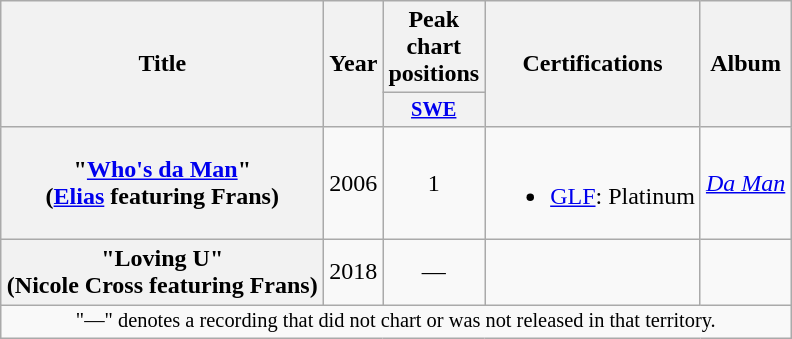<table class="wikitable plainrowheaders" style="text-align:center;">
<tr>
<th scope="col" rowspan="2" style="width:13em;">Title</th>
<th scope="col" rowspan="2" style="width:1em;">Year</th>
<th scope="col">Peak chart positions</th>
<th scope="col" rowspan="2">Certifications</th>
<th scope="col" rowspan="2">Album</th>
</tr>
<tr>
<th scope="col" style="width:3em;font-size:85%;"><a href='#'>SWE</a><br></th>
</tr>
<tr>
<th scope="row">"<a href='#'>Who's da Man</a>"<br><span>(<a href='#'>Elias</a> featuring Frans)</span></th>
<td>2006</td>
<td>1</td>
<td><br><ul><li><a href='#'>GLF</a>: Platinum</li></ul></td>
<td><em><a href='#'>Da Man</a></em></td>
</tr>
<tr>
<th scope="row">"Loving U"<br><span>(Nicole Cross featuring Frans)</span></th>
<td>2018</td>
<td>—</td>
<td></td>
<td></td>
</tr>
<tr>
<td colspan="5" style="font-size:85%">"—" denotes a recording that did not chart or was not released in that territory.</td>
</tr>
</table>
